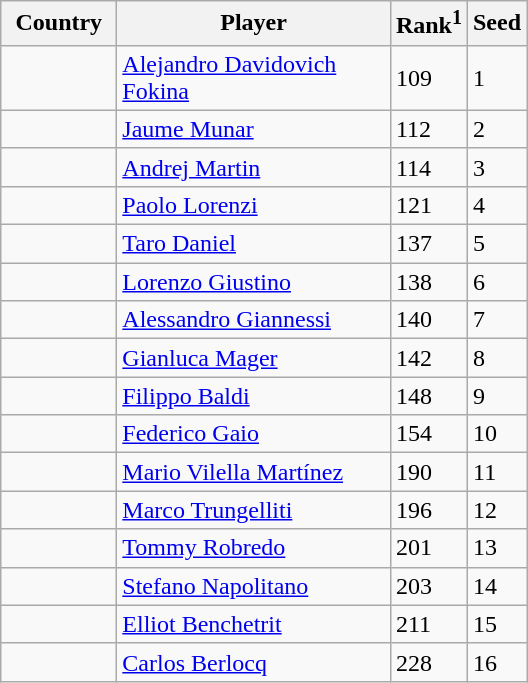<table class="sortable wikitable">
<tr>
<th width="70">Country</th>
<th width="175">Player</th>
<th>Rank<sup>1</sup></th>
<th>Seed</th>
</tr>
<tr>
<td></td>
<td><a href='#'>Alejandro Davidovich Fokina</a></td>
<td>109</td>
<td>1</td>
</tr>
<tr>
<td></td>
<td><a href='#'>Jaume Munar</a></td>
<td>112</td>
<td>2</td>
</tr>
<tr>
<td></td>
<td><a href='#'>Andrej Martin</a></td>
<td>114</td>
<td>3</td>
</tr>
<tr>
<td></td>
<td><a href='#'>Paolo Lorenzi</a></td>
<td>121</td>
<td>4</td>
</tr>
<tr>
<td></td>
<td><a href='#'>Taro Daniel</a></td>
<td>137</td>
<td>5</td>
</tr>
<tr>
<td></td>
<td><a href='#'>Lorenzo Giustino</a></td>
<td>138</td>
<td>6</td>
</tr>
<tr>
<td></td>
<td><a href='#'>Alessandro Giannessi</a></td>
<td>140</td>
<td>7</td>
</tr>
<tr>
<td></td>
<td><a href='#'>Gianluca Mager</a></td>
<td>142</td>
<td>8</td>
</tr>
<tr>
<td></td>
<td><a href='#'>Filippo Baldi</a></td>
<td>148</td>
<td>9</td>
</tr>
<tr>
<td></td>
<td><a href='#'>Federico Gaio</a></td>
<td>154</td>
<td>10</td>
</tr>
<tr>
<td></td>
<td><a href='#'>Mario Vilella Martínez</a></td>
<td>190</td>
<td>11</td>
</tr>
<tr>
<td></td>
<td><a href='#'>Marco Trungelliti</a></td>
<td>196</td>
<td>12</td>
</tr>
<tr>
<td></td>
<td><a href='#'>Tommy Robredo</a></td>
<td>201</td>
<td>13</td>
</tr>
<tr>
<td></td>
<td><a href='#'>Stefano Napolitano</a></td>
<td>203</td>
<td>14</td>
</tr>
<tr>
<td></td>
<td><a href='#'>Elliot Benchetrit</a></td>
<td>211</td>
<td>15</td>
</tr>
<tr>
<td></td>
<td><a href='#'>Carlos Berlocq</a></td>
<td>228</td>
<td>16</td>
</tr>
</table>
